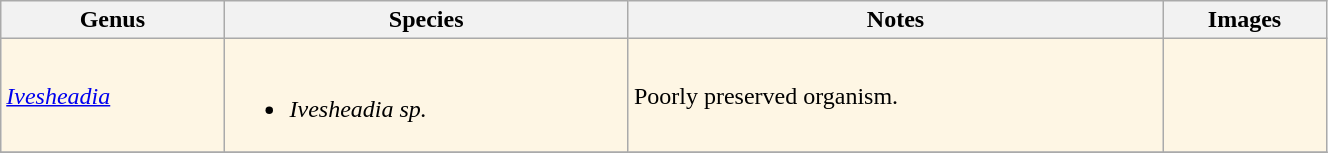<table class="wikitable" style="width:70%;">
<tr>
<th>Genus</th>
<th>Species</th>
<th>Notes</th>
<th>Images</th>
</tr>
<tr>
<td style="background:#FEF6E4;"><em><a href='#'>Ivesheadia</a></em></td>
<td style="background:#FEF6E4;"><br><ul><li><em>Ivesheadia sp.</em></li></ul></td>
<td style="background:#FEF6E4;">Poorly preserved organism.</td>
<td style="background:#FEF6E4;"></td>
</tr>
<tr>
</tr>
</table>
